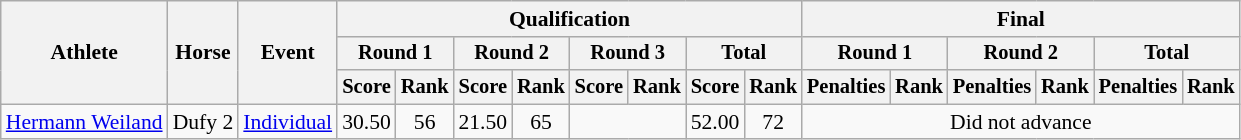<table class=wikitable style="font-size:90%">
<tr>
<th rowspan="3">Athlete</th>
<th rowspan="3">Horse</th>
<th rowspan="3">Event</th>
<th colspan="8">Qualification</th>
<th colspan="6">Final</th>
</tr>
<tr style="font-size:95%">
<th colspan=2>Round 1</th>
<th colspan=2>Round 2</th>
<th colspan=2>Round 3</th>
<th colspan=2>Total</th>
<th colspan=2>Round 1</th>
<th colspan=2>Round 2</th>
<th colspan=2>Total</th>
</tr>
<tr style="font-size:95%">
<th>Score</th>
<th>Rank</th>
<th>Score</th>
<th>Rank</th>
<th>Score</th>
<th>Rank</th>
<th>Score</th>
<th>Rank</th>
<th>Penalties</th>
<th>Rank</th>
<th>Penalties</th>
<th>Rank</th>
<th>Penalties</th>
<th>Rank</th>
</tr>
<tr align=center>
<td align=left><a href='#'>Hermann Weiland</a></td>
<td align=left>Dufy 2</td>
<td align=left><a href='#'>Individual</a></td>
<td>30.50</td>
<td>56</td>
<td>21.50</td>
<td>65</td>
<td colspan=2></td>
<td>52.00</td>
<td>72</td>
<td colspan=6>Did not advance</td>
</tr>
</table>
